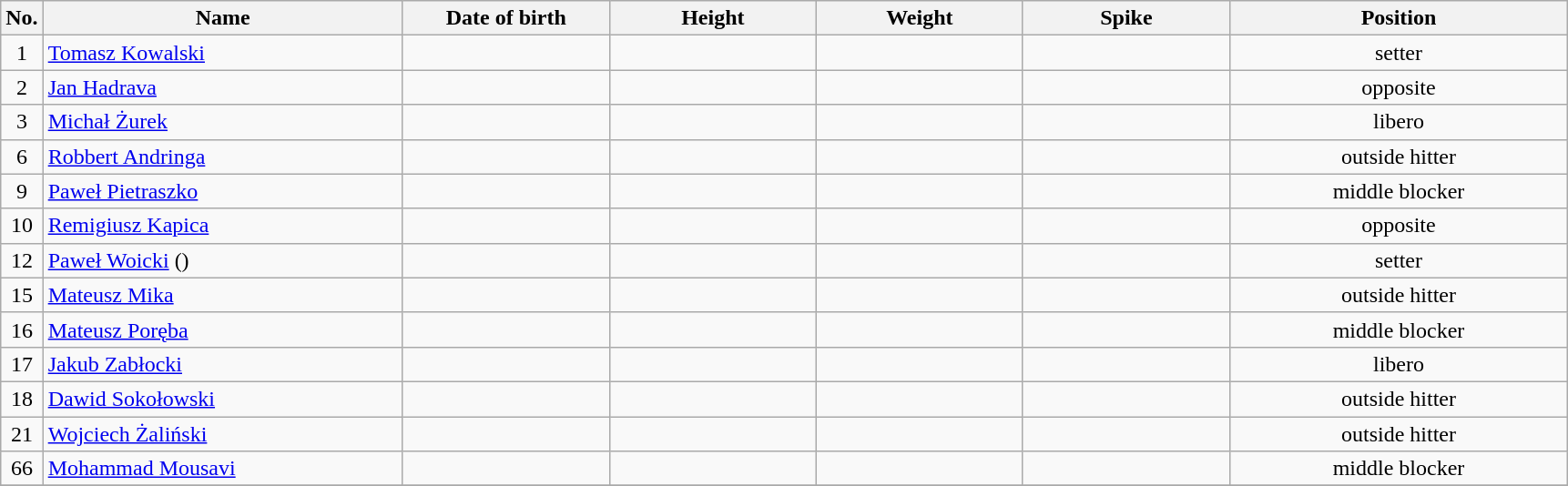<table class="wikitable sortable" style="font-size:100%; text-align:center;">
<tr>
<th>No.</th>
<th style="width:16em">Name</th>
<th style="width:9em">Date of birth</th>
<th style="width:9em">Height</th>
<th style="width:9em">Weight</th>
<th style="width:9em">Spike</th>
<th style="width:15em">Position</th>
</tr>
<tr>
<td>1</td>
<td align=left> <a href='#'>Tomasz Kowalski</a></td>
<td align=right></td>
<td></td>
<td></td>
<td></td>
<td>setter</td>
</tr>
<tr>
<td>2</td>
<td align=left> <a href='#'>Jan Hadrava</a></td>
<td align=right></td>
<td></td>
<td></td>
<td></td>
<td>opposite</td>
</tr>
<tr>
<td>3</td>
<td align=left> <a href='#'>Michał Żurek</a></td>
<td align=right></td>
<td></td>
<td></td>
<td></td>
<td>libero</td>
</tr>
<tr>
<td>6</td>
<td align=left> <a href='#'>Robbert Andringa</a></td>
<td align=right></td>
<td></td>
<td></td>
<td></td>
<td>outside hitter</td>
</tr>
<tr>
<td>9</td>
<td align=left> <a href='#'>Paweł Pietraszko</a></td>
<td align=right></td>
<td></td>
<td></td>
<td></td>
<td>middle blocker</td>
</tr>
<tr>
<td>10</td>
<td align=left> <a href='#'>Remigiusz Kapica</a></td>
<td align=right></td>
<td></td>
<td></td>
<td></td>
<td>opposite</td>
</tr>
<tr>
<td>12</td>
<td align=left> <a href='#'>Paweł Woicki</a> ()</td>
<td align=right></td>
<td></td>
<td></td>
<td></td>
<td>setter</td>
</tr>
<tr>
<td>15</td>
<td align=left> <a href='#'>Mateusz Mika</a></td>
<td align=right></td>
<td></td>
<td></td>
<td></td>
<td>outside hitter</td>
</tr>
<tr>
<td>16</td>
<td align=left> <a href='#'>Mateusz Poręba</a></td>
<td align=right></td>
<td></td>
<td></td>
<td></td>
<td>middle blocker</td>
</tr>
<tr>
<td>17</td>
<td align=left> <a href='#'>Jakub Zabłocki</a></td>
<td align=right></td>
<td></td>
<td></td>
<td></td>
<td>libero</td>
</tr>
<tr>
<td>18</td>
<td align=left> <a href='#'>Dawid Sokołowski</a></td>
<td align=right></td>
<td></td>
<td></td>
<td></td>
<td>outside hitter</td>
</tr>
<tr>
<td>21</td>
<td align=left> <a href='#'>Wojciech Żaliński</a></td>
<td align=right></td>
<td></td>
<td></td>
<td></td>
<td>outside hitter</td>
</tr>
<tr>
<td>66</td>
<td align=left> <a href='#'>Mohammad Mousavi</a></td>
<td align=right></td>
<td></td>
<td></td>
<td></td>
<td>middle blocker</td>
</tr>
<tr>
</tr>
</table>
